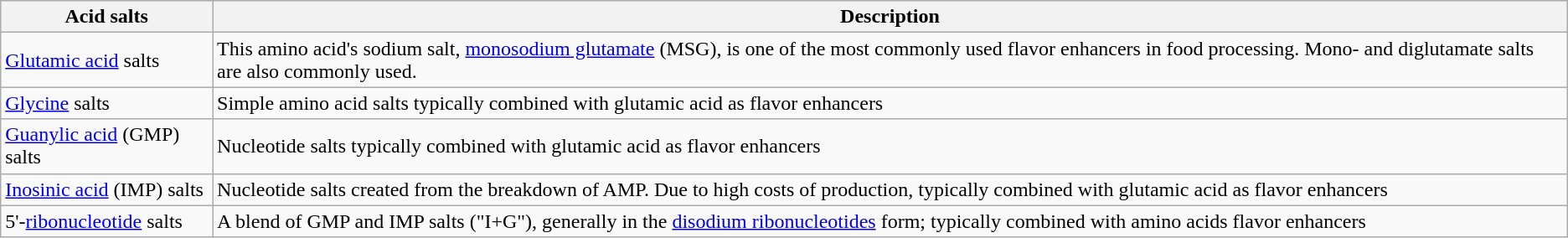<table class="wikitable">
<tr>
<th>Acid salts</th>
<th>Description</th>
</tr>
<tr>
<td><a href='#'>Glutamic acid</a> salts</td>
<td>This amino acid's sodium salt, <a href='#'>monosodium glutamate</a> (MSG), is one of the most commonly used flavor enhancers in food processing. Mono- and diglutamate salts are also commonly used.</td>
</tr>
<tr>
<td><a href='#'>Glycine</a> salts</td>
<td>Simple amino acid salts typically combined with glutamic acid as flavor enhancers</td>
</tr>
<tr>
<td><a href='#'>Guanylic acid</a> (GMP) salts</td>
<td>Nucleotide salts typically combined with glutamic acid as flavor enhancers</td>
</tr>
<tr>
<td><a href='#'>Inosinic acid</a> (IMP) salts</td>
<td>Nucleotide salts created from the breakdown of AMP. Due to high costs of production, typically combined with glutamic acid as flavor enhancers</td>
</tr>
<tr>
<td>5'-<a href='#'>ribonucleotide</a> salts</td>
<td>A blend of GMP and IMP salts ("I+G"), generally in the <a href='#'>disodium ribonucleotides</a> form; typically combined with amino acids flavor enhancers</td>
</tr>
</table>
